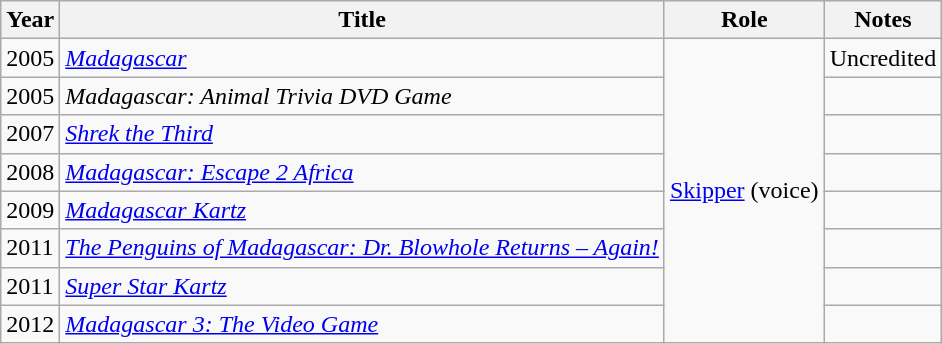<table class="wikitable sortable">
<tr>
<th>Year</th>
<th>Title</th>
<th>Role</th>
<th>Notes</th>
</tr>
<tr>
<td>2005</td>
<td><em><a href='#'>Madagascar</a></em></td>
<td rowspan="8"><a href='#'>Skipper</a> (voice)</td>
<td>Uncredited</td>
</tr>
<tr>
<td>2005</td>
<td><em>Madagascar: Animal Trivia DVD Game</em></td>
<td></td>
</tr>
<tr>
<td>2007</td>
<td><em><a href='#'>Shrek the Third</a></em></td>
<td></td>
</tr>
<tr>
<td>2008</td>
<td><em><a href='#'>Madagascar: Escape 2 Africa</a></em></td>
<td></td>
</tr>
<tr>
<td>2009</td>
<td><em><a href='#'>Madagascar Kartz</a></em></td>
<td></td>
</tr>
<tr>
<td>2011</td>
<td><em><a href='#'>The Penguins of Madagascar: Dr. Blowhole Returns – Again!</a></em></td>
<td></td>
</tr>
<tr>
<td>2011</td>
<td><em><a href='#'>Super Star Kartz</a></em></td>
<td></td>
</tr>
<tr>
<td>2012</td>
<td><em><a href='#'>Madagascar 3: The Video Game</a></em></td>
<td></td>
</tr>
</table>
